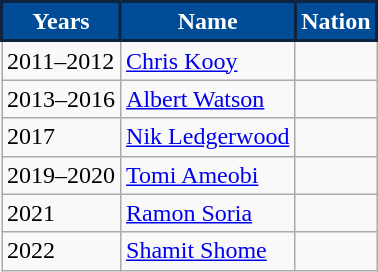<table class="wikitable">
<tr>
<th style="background:#004c97; color:#FFFFFF; border:2px solid #0d2340;" scope="col">Years</th>
<th style="background:#004c97; color:#FFFFFF; border:2px solid #0d2340;" scope="col">Name</th>
<th style="background:#004c97; color:#FFFFFF; border:2px solid #0d2340;" scope="col">Nation</th>
</tr>
<tr>
<td>2011–2012</td>
<td><a href='#'>Chris Kooy</a></td>
<td></td>
</tr>
<tr>
<td>2013–2016</td>
<td><a href='#'>Albert Watson</a></td>
<td></td>
</tr>
<tr>
<td>2017</td>
<td><a href='#'>Nik Ledgerwood</a></td>
<td></td>
</tr>
<tr>
<td>2019–2020</td>
<td><a href='#'>Tomi Ameobi</a></td>
<td></td>
</tr>
<tr>
<td>2021</td>
<td><a href='#'>Ramon Soria</a></td>
<td></td>
</tr>
<tr>
<td>2022</td>
<td><a href='#'>Shamit Shome</a></td>
<td></td>
</tr>
</table>
